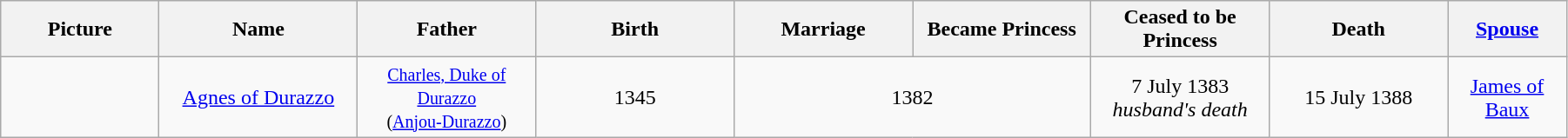<table style="width:95%;" class="wikitable">
<tr>
<th style="width:8%;">Picture</th>
<th style="width:10%;">Name</th>
<th style="width:9%;">Father</th>
<th style="width:10%;">Birth</th>
<th style="width:9%;">Marriage</th>
<th style="width:9%;">Became Princess</th>
<th style="width:9%;">Ceased to be Princess</th>
<th style="width:9%;">Death</th>
<th style="width:6%;"><a href='#'>Spouse</a></th>
</tr>
<tr>
<td style="text-align:center;"></td>
<td style="text-align:center;"><a href='#'>Agnes of Durazzo</a></td>
<td style="text-align:center;"><small><a href='#'>Charles, Duke of Durazzo</a><br>(<a href='#'>Anjou-Durazzo</a>)</small></td>
<td style="text-align:center;">1345</td>
<td style="text-align:center;" colspan="2">1382</td>
<td style="text-align:center;">7 July 1383<br><em>husband's death</em></td>
<td style="text-align:center;">15 July 1388</td>
<td style="text-align:center;"><a href='#'>James of Baux</a></td>
</tr>
</table>
